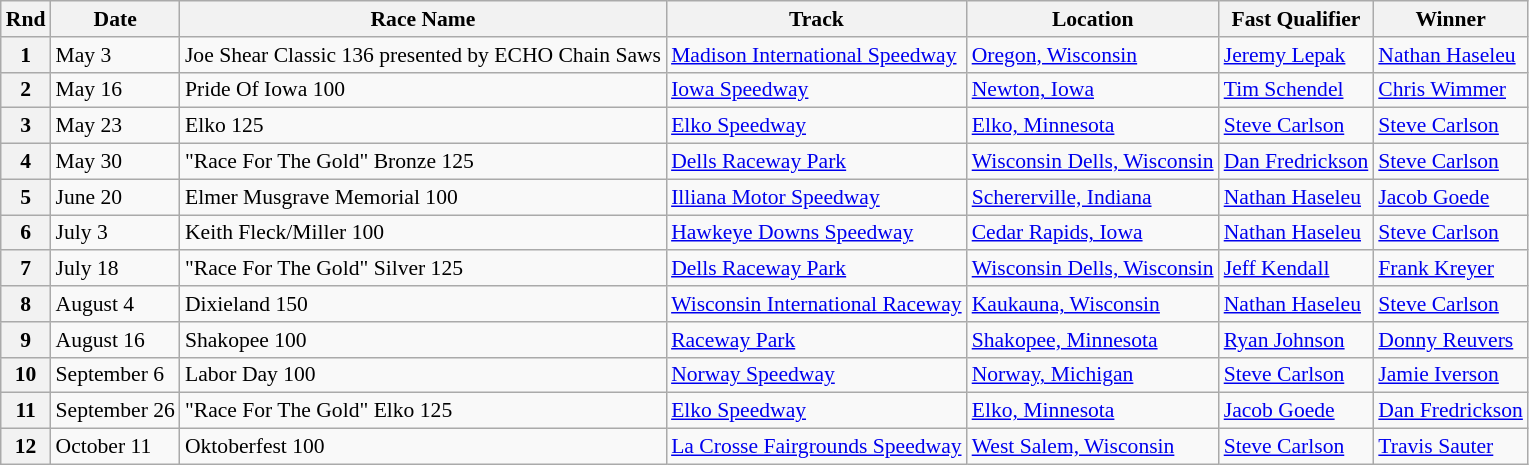<table class="wikitable" style="font-size:90%;">
<tr>
<th>Rnd</th>
<th>Date</th>
<th>Race Name</th>
<th>Track</th>
<th>Location</th>
<th>Fast Qualifier</th>
<th>Winner</th>
</tr>
<tr>
<th>1</th>
<td>May 3</td>
<td>Joe Shear Classic 136 presented by ECHO Chain Saws</td>
<td><a href='#'>Madison International Speedway</a></td>
<td><a href='#'>Oregon, Wisconsin</a></td>
<td><a href='#'>Jeremy Lepak</a></td>
<td><a href='#'>Nathan Haseleu</a></td>
</tr>
<tr>
<th>2</th>
<td>May 16</td>
<td>Pride Of Iowa 100</td>
<td><a href='#'>Iowa Speedway</a></td>
<td><a href='#'>Newton, Iowa</a></td>
<td><a href='#'>Tim Schendel</a></td>
<td><a href='#'>Chris Wimmer</a></td>
</tr>
<tr>
<th>3</th>
<td>May 23</td>
<td>Elko 125</td>
<td><a href='#'>Elko Speedway</a></td>
<td><a href='#'>Elko, Minnesota</a></td>
<td><a href='#'>Steve Carlson</a></td>
<td><a href='#'>Steve Carlson</a></td>
</tr>
<tr>
<th>4</th>
<td>May 30</td>
<td>"Race For The Gold" Bronze 125</td>
<td><a href='#'>Dells Raceway Park</a></td>
<td><a href='#'>Wisconsin Dells, Wisconsin</a></td>
<td><a href='#'>Dan Fredrickson</a></td>
<td><a href='#'>Steve Carlson</a></td>
</tr>
<tr>
<th>5</th>
<td>June 20</td>
<td>Elmer Musgrave Memorial 100</td>
<td><a href='#'>Illiana Motor Speedway</a></td>
<td><a href='#'>Schererville, Indiana</a></td>
<td><a href='#'>Nathan Haseleu</a></td>
<td><a href='#'>Jacob Goede</a></td>
</tr>
<tr>
<th>6</th>
<td>July 3</td>
<td>Keith Fleck/Miller 100</td>
<td><a href='#'>Hawkeye Downs Speedway</a></td>
<td><a href='#'>Cedar Rapids, Iowa</a></td>
<td><a href='#'>Nathan Haseleu</a></td>
<td><a href='#'>Steve Carlson</a></td>
</tr>
<tr>
<th>7</th>
<td>July 18</td>
<td>"Race For The Gold" Silver 125</td>
<td><a href='#'>Dells Raceway Park</a></td>
<td><a href='#'>Wisconsin Dells, Wisconsin</a></td>
<td><a href='#'>Jeff Kendall</a></td>
<td><a href='#'>Frank Kreyer</a></td>
</tr>
<tr>
<th>8</th>
<td>August 4</td>
<td>Dixieland 150</td>
<td><a href='#'>Wisconsin International Raceway</a></td>
<td><a href='#'>Kaukauna, Wisconsin</a></td>
<td><a href='#'>Nathan Haseleu</a></td>
<td><a href='#'>Steve Carlson</a></td>
</tr>
<tr>
<th>9</th>
<td>August 16</td>
<td>Shakopee 100</td>
<td><a href='#'>Raceway Park</a></td>
<td><a href='#'>Shakopee, Minnesota</a></td>
<td><a href='#'>Ryan Johnson</a></td>
<td><a href='#'>Donny Reuvers</a></td>
</tr>
<tr>
<th>10</th>
<td>September 6</td>
<td>Labor Day 100</td>
<td><a href='#'>Norway Speedway</a></td>
<td><a href='#'>Norway, Michigan</a></td>
<td><a href='#'>Steve Carlson</a></td>
<td><a href='#'>Jamie Iverson</a></td>
</tr>
<tr>
<th>11</th>
<td>September 26</td>
<td>"Race For The Gold" Elko 125</td>
<td><a href='#'>Elko Speedway</a></td>
<td><a href='#'>Elko, Minnesota</a></td>
<td><a href='#'>Jacob Goede</a></td>
<td><a href='#'>Dan Fredrickson</a></td>
</tr>
<tr>
<th>12</th>
<td>October 11</td>
<td>Oktoberfest 100</td>
<td><a href='#'>La Crosse Fairgrounds Speedway</a></td>
<td><a href='#'>West Salem, Wisconsin</a></td>
<td><a href='#'>Steve Carlson</a></td>
<td><a href='#'>Travis Sauter</a></td>
</tr>
</table>
